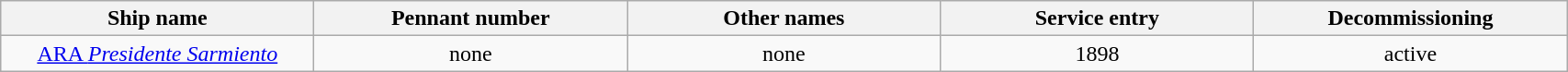<table class="wikitable">
<tr>
<th width="16%" align="left">Ship name</th>
<th width="16%" align="center">Pennant number</th>
<th width="16%" align="center">Other names</th>
<th width="16%" align="center">Service entry</th>
<th width="16%" align="center">Decommissioning</th>
</tr>
<tr>
<td align="center"><a href='#'>ARA <em>Presidente Sarmiento</em></a></td>
<td align="center">none</td>
<td align="center">none</td>
<td align="center">1898</td>
<td align="center">active</td>
</tr>
</table>
